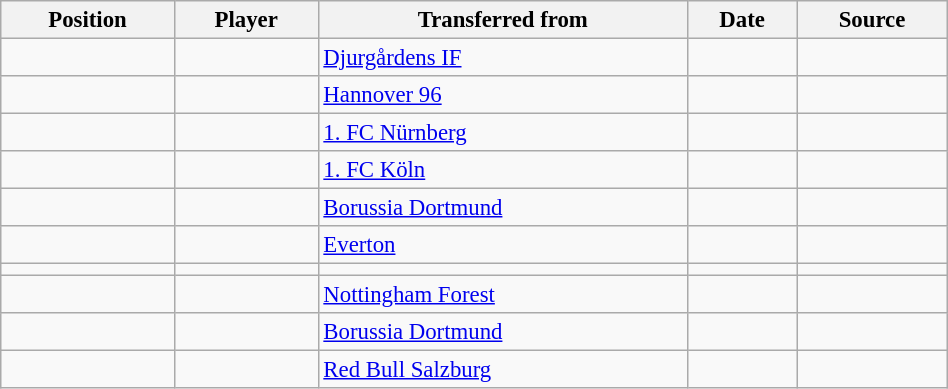<table class="wikitable sortable" style="width:50%; text-align:center; font-size:95%; text-align:left;">
<tr>
<th>Position</th>
<th>Player</th>
<th>Transferred from</th>
<th>Date</th>
<th>Source</th>
</tr>
<tr>
<td></td>
<td></td>
<td> <a href='#'>Djurgårdens IF</a></td>
<td></td>
<td></td>
</tr>
<tr>
<td></td>
<td></td>
<td> <a href='#'>Hannover 96</a></td>
<td></td>
<td></td>
</tr>
<tr>
<td></td>
<td></td>
<td> <a href='#'>1. FC Nürnberg</a></td>
<td></td>
<td></td>
</tr>
<tr>
<td></td>
<td></td>
<td> <a href='#'>1. FC Köln</a></td>
<td></td>
<td></td>
</tr>
<tr>
<td></td>
<td></td>
<td> <a href='#'>Borussia Dortmund</a></td>
<td></td>
<td></td>
</tr>
<tr>
<td></td>
<td></td>
<td> <a href='#'>Everton</a></td>
<td></td>
<td></td>
</tr>
<tr>
<td></td>
<td></td>
<td></td>
<td></td>
<td></td>
</tr>
<tr>
<td></td>
<td></td>
<td> <a href='#'>Nottingham Forest</a></td>
<td></td>
<td></td>
</tr>
<tr>
<td></td>
<td></td>
<td> <a href='#'>Borussia Dortmund</a></td>
<td></td>
<td></td>
</tr>
<tr>
<td></td>
<td></td>
<td> <a href='#'>Red Bull Salzburg</a></td>
<td></td>
<td></td>
</tr>
</table>
